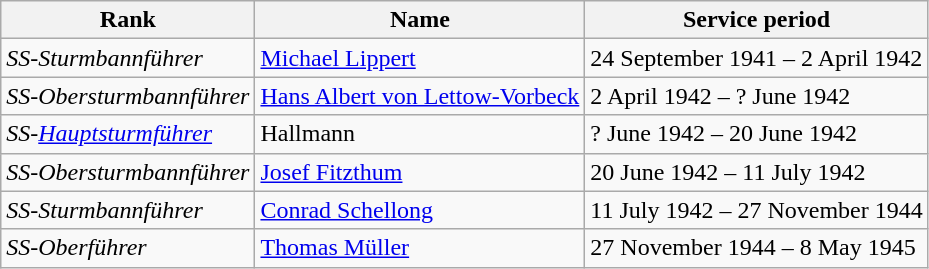<table class="wikitable">
<tr>
<th>Rank</th>
<th>Name</th>
<th>Service period</th>
</tr>
<tr>
<td><em>SS-Sturmbannführer</em></td>
<td><a href='#'>Michael Lippert</a></td>
<td>24 September 1941 – 2 April 1942</td>
</tr>
<tr>
<td><em>SS-Obersturmbannführer</em></td>
<td><a href='#'>Hans Albert von Lettow-Vorbeck</a></td>
<td>2 April 1942 – ? June 1942</td>
</tr>
<tr>
<td><em>SS-<a href='#'>Hauptsturmführer</a></em></td>
<td>Hallmann</td>
<td>? June 1942 – 20 June 1942</td>
</tr>
<tr>
<td><em>SS-Obersturmbannführer</em></td>
<td><a href='#'>Josef Fitzthum</a></td>
<td>20 June 1942 – 11 July 1942</td>
</tr>
<tr>
<td><em>SS-Sturmbannführer</em></td>
<td><a href='#'>Conrad Schellong</a></td>
<td>11 July 1942 – 27 November 1944</td>
</tr>
<tr>
<td><em>SS-Oberführer</em></td>
<td><a href='#'>Thomas Müller</a></td>
<td>27 November 1944 – 8 May 1945</td>
</tr>
</table>
